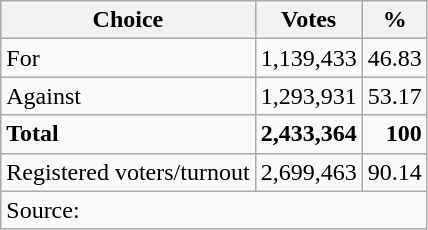<table class=wikitable style=text-align:right>
<tr>
<th>Choice</th>
<th>Votes</th>
<th>%</th>
</tr>
<tr>
<td align=left>For</td>
<td>1,139,433</td>
<td>46.83</td>
</tr>
<tr>
<td align=left> Against</td>
<td>1,293,931</td>
<td>53.17</td>
</tr>
<tr>
<td align=left><strong>Total</strong></td>
<td><strong>2,433,364</strong></td>
<td><strong>100</strong></td>
</tr>
<tr>
<td align=left>Registered voters/turnout</td>
<td>2,699,463</td>
<td>90.14</td>
</tr>
<tr>
<td align=left colspan=3>Source: </td>
</tr>
</table>
